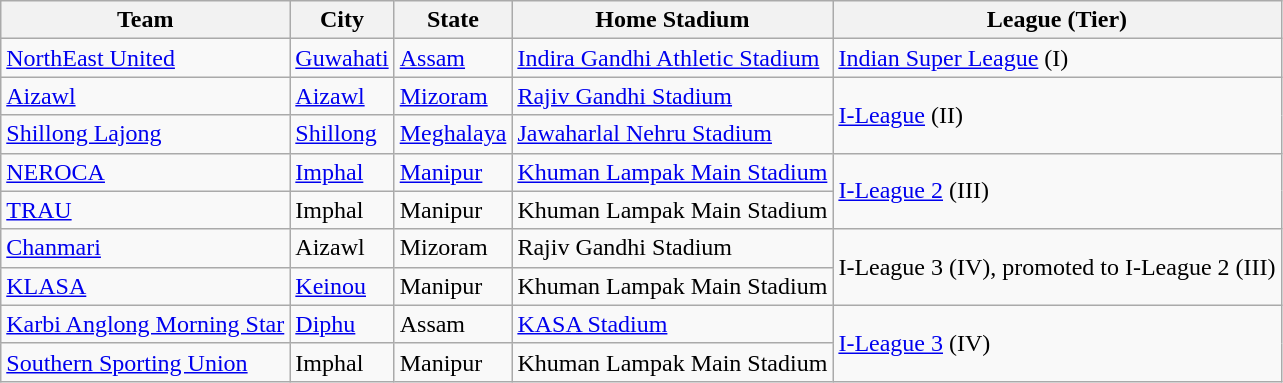<table class="wikitable">
<tr>
<th>Team</th>
<th>City</th>
<th>State</th>
<th>Home Stadium</th>
<th>League (Tier)</th>
</tr>
<tr>
<td><a href='#'>NorthEast United</a></td>
<td><a href='#'>Guwahati</a></td>
<td><a href='#'>Assam</a></td>
<td><a href='#'>Indira Gandhi Athletic Stadium</a></td>
<td><a href='#'>Indian Super League</a> (I)</td>
</tr>
<tr>
<td><a href='#'>Aizawl</a></td>
<td><a href='#'>Aizawl</a></td>
<td><a href='#'>Mizoram</a></td>
<td><a href='#'>Rajiv Gandhi Stadium</a></td>
<td rowspan="2"><a href='#'>I-League</a> (II)</td>
</tr>
<tr>
<td><a href='#'>Shillong Lajong</a></td>
<td><a href='#'>Shillong</a></td>
<td><a href='#'>Meghalaya</a></td>
<td><a href='#'>Jawaharlal Nehru Stadium</a></td>
</tr>
<tr>
<td><a href='#'>NEROCA</a></td>
<td><a href='#'>Imphal</a></td>
<td><a href='#'>Manipur</a></td>
<td><a href='#'>Khuman Lampak Main Stadium</a></td>
<td rowspan="2"><a href='#'>I-League 2</a> (III)</td>
</tr>
<tr>
<td><a href='#'>TRAU</a></td>
<td>Imphal</td>
<td>Manipur</td>
<td>Khuman Lampak Main Stadium</td>
</tr>
<tr>
<td><a href='#'>Chanmari</a></td>
<td>Aizawl</td>
<td>Mizoram</td>
<td>Rajiv Gandhi Stadium</td>
<td rowspan="2">I-League 3 (IV), promoted to I-League 2 (III)</td>
</tr>
<tr>
<td><a href='#'>KLASA</a></td>
<td><a href='#'>Keinou</a></td>
<td>Manipur</td>
<td>Khuman Lampak Main Stadium</td>
</tr>
<tr>
<td><a href='#'>Karbi Anglong Morning Star</a></td>
<td><a href='#'>Diphu</a></td>
<td>Assam</td>
<td><a href='#'>KASA Stadium</a></td>
<td rowspan="2"><a href='#'>I-League 3</a> (IV)</td>
</tr>
<tr>
<td><a href='#'>Southern Sporting Union</a></td>
<td>Imphal</td>
<td>Manipur</td>
<td>Khuman Lampak Main Stadium</td>
</tr>
</table>
